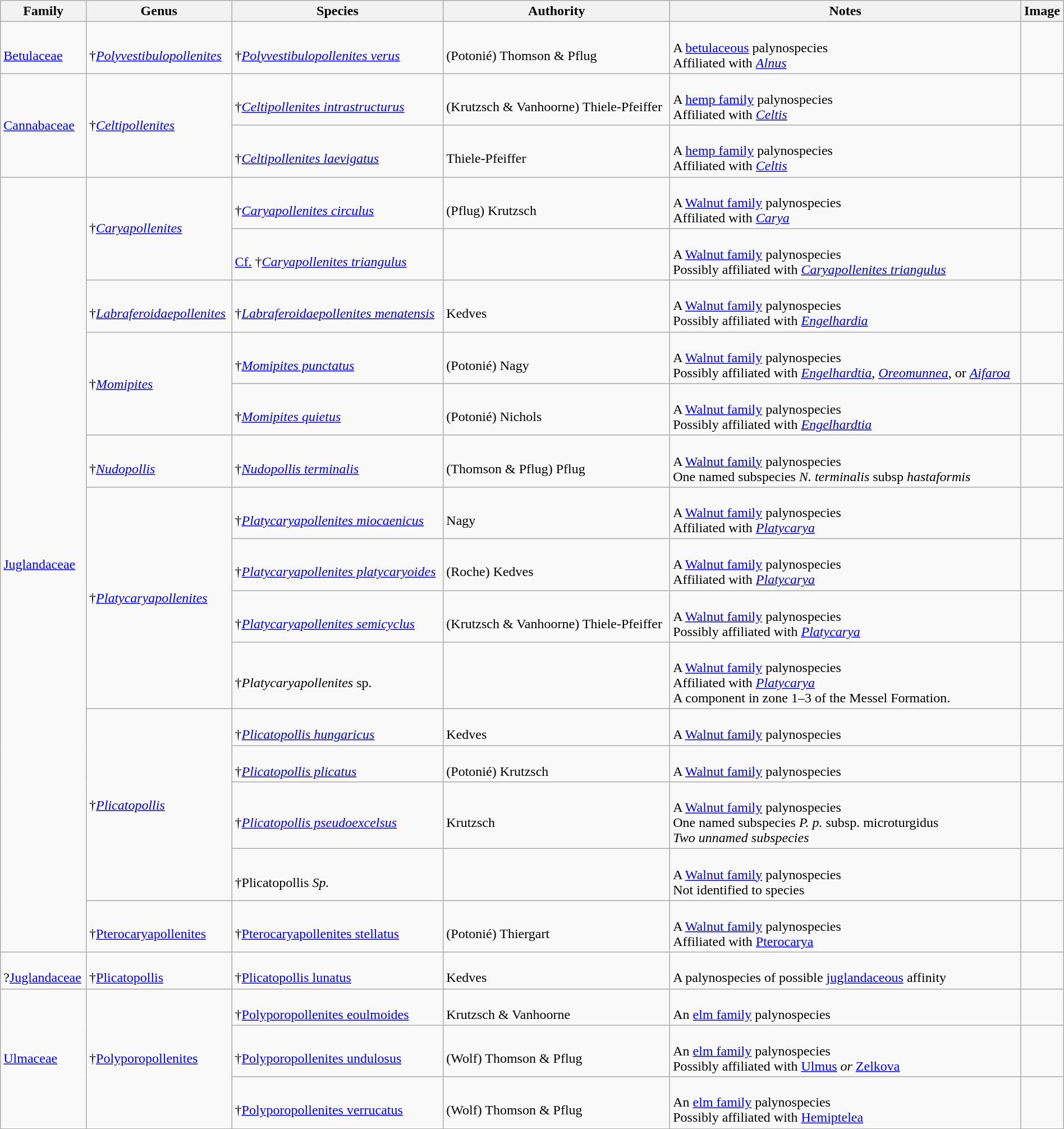<table class="wikitable" align="center" width="100%">
<tr>
<th>Family</th>
<th>Genus</th>
<th>Species</th>
<th>Authority</th>
<th>Notes</th>
<th>Image</th>
</tr>
<tr>
<td><br><a href='#'>Betulaceae</a></td>
<td><br>†<em><a href='#'>Polyvestibulopollenites</a></em></td>
<td><br>†<em><a href='#'>Polyvestibulopollenites verus</a></em></td>
<td><br>(Potonié) Thomson & Pflug</td>
<td><br>A <a href='#'>betulaceous</a> palynospecies<br>Affiliated with <em><a href='#'>Alnus</a></em></td>
<td></td>
</tr>
<tr>
<td rowspan=2><a href='#'>Cannabaceae</a></td>
<td rowspan=2>†<em><a href='#'>Celtipollenites</a></em></td>
<td><br>†<em><a href='#'>Celtipollenites intrastructurus</a></em></td>
<td><br>(Krutzsch & Vanhoorne) Thiele-Pfeiffer</td>
<td><br>A <a href='#'>hemp family</a> palynospecies<br>Affiliated with <em><a href='#'>Celtis</a></em></td>
<td></td>
</tr>
<tr>
<td><br>†<em><a href='#'>Celtipollenites laevigatus</a></em></td>
<td><br>Thiele-Pfeiffer</td>
<td><br>A <a href='#'>hemp family</a> palynospecies<br>Affiliated with <em><a href='#'>Celtis</a></em></td>
<td></td>
</tr>
<tr>
<td rowspan=15><a href='#'>Juglandaceae</a></td>
<td rowspan=2>†<em><a href='#'>Caryapollenites</a></em></td>
<td><br>†<em><a href='#'>Caryapollenites circulus</a></em></td>
<td><br>(Pflug) Krutzsch</td>
<td><br>A <a href='#'>Walnut family</a> palynospecies<br>Affiliated with <em><a href='#'>Carya</a></em></td>
<td></td>
</tr>
<tr>
<td><br><a href='#'>Cf.</a> †<em><a href='#'>Caryapollenites triangulus</a></em></td>
<td></td>
<td><br>A <a href='#'>Walnut family</a> palynospecies<br> Possibly affiliated with <em><a href='#'>Caryapollenites triangulus</a></em></td>
<td></td>
</tr>
<tr>
<td><br>†<em><a href='#'>Labraferoidaepollenites</a></em></td>
<td><br>†<em><a href='#'>Labraferoidaepollenites menatensis</a></em></td>
<td><br>Kedves</td>
<td><br>A <a href='#'>Walnut family</a> palynospecies<br>Possibly affiliated with <em><a href='#'>Engelhardia</a></em></td>
<td></td>
</tr>
<tr>
<td rowspan=2>†<em><a href='#'>Momipites</a></em></td>
<td><br>†<em><a href='#'>Momipites punctatus</a></em></td>
<td><br>(Potonié) Nagy</td>
<td><br>A <a href='#'>Walnut family</a> palynospecies<br>Possibly affiliated with <em><a href='#'>Engelhardtia</a></em>, <em><a href='#'>Oreomunnea</a></em>, or <em><a href='#'>Aifaroa</a></em></td>
<td></td>
</tr>
<tr>
<td><br>†<em><a href='#'>Momipites quietus</a></em></td>
<td><br>(Potonié) Nichols</td>
<td><br>A <a href='#'>Walnut family</a> palynospecies<br>Possibly affiliated with <em><a href='#'>Engelhardtia</a></em></td>
<td></td>
</tr>
<tr>
<td><br>†<em><a href='#'>Nudopollis</a></em></td>
<td><br>†<em><a href='#'>Nudopollis terminalis</a></em></td>
<td><br>(Thomson & Pflug) Pflug</td>
<td><br>A <a href='#'>Walnut family</a> palynospecies<br>One named subspecies <em>N. terminalis</em> subsp <em>hastaformis</em></td>
<td></td>
</tr>
<tr>
<td rowspan=4>†<em><a href='#'>Platycaryapollenites</a></em></td>
<td><br>†<em><a href='#'>Platycaryapollenites miocaenicus</a></em></td>
<td><br>Nagy</td>
<td><br>A <a href='#'>Walnut family</a> palynospecies<br>Affiliated with <em><a href='#'>Platycarya</a></em></td>
<td></td>
</tr>
<tr>
<td><br>†<em><a href='#'>Platycaryapollenites platycaryoides</a></em></td>
<td><br>(Roche) Kedves</td>
<td><br>A <a href='#'>Walnut family</a> palynospecies<br>Affiliated with <em><a href='#'>Platycarya</a></em></td>
<td></td>
</tr>
<tr>
<td><br>†<em><a href='#'>Platycaryapollenites semicyclus</a></em></td>
<td><br>(Krutzsch & Vanhoorne) Thiele-Pfeiffer</td>
<td><br>A <a href='#'>Walnut family</a> palynospecies<br>Possibly affiliated with <em><a href='#'>Platycarya</a></em></td>
<td></td>
</tr>
<tr>
<td><br>†<em>Platycaryapollenites</em> sp.</td>
<td></td>
<td><br>A <a href='#'>Walnut family</a> palynospecies<br>Affiliated with <em><a href='#'>Platycarya</a></em><br>A component in zone 1–3 of the Messel Formation.</td>
<td></td>
</tr>
<tr>
<td rowspan=4>†<em><a href='#'>Plicatopollis</a></em></td>
<td><br>†<em><a href='#'>Plicatopollis hungaricus</a></em></td>
<td><br>Kedves</td>
<td><br>A <a href='#'>Walnut family</a> palynospecies</td>
<td></td>
</tr>
<tr>
<td><br>†<em><a href='#'>Plicatopollis plicatus</a></em></td>
<td><br>(Potonié) Krutzsch</td>
<td><br>A <a href='#'>Walnut family</a> palynospecies</td>
<td></td>
</tr>
<tr>
<td><br>†<em><a href='#'>Plicatopollis pseudoexcelsus</a></em></td>
<td><br>Krutzsch</td>
<td><br>A <a href='#'>Walnut family</a> palynospecies<br> One named subspecies <em>P. p.</em> subsp. microturgidus<em><br> Two unnamed subspecies</td>
<td></td>
</tr>
<tr>
<td><br>†</em>Plicatopollis<em> Sp.</td>
<td></td>
<td><br>A <a href='#'>Walnut family</a> palynospecies<br> Not identified to species</td>
<td></td>
</tr>
<tr>
<td><br>†</em><a href='#'>Pterocaryapollenites</a><em></td>
<td><br>†</em><a href='#'>Pterocaryapollenites stellatus</a><em></td>
<td><br>(Potonié) Thiergart</td>
<td><br>A <a href='#'>Walnut family</a> palynospecies<br>Affiliated with </em><a href='#'>Pterocarya</a><em></td>
<td></td>
</tr>
<tr>
<td><br>?<a href='#'>Juglandaceae</a></td>
<td><br>†</em><a href='#'>Plicatopollis</a><em></td>
<td><br>†</em><a href='#'>Plicatopollis lunatus</a><em></td>
<td><br>Kedves</td>
<td><br>A palynospecies of possible <a href='#'>juglandaceous</a> affinity</td>
<td></td>
</tr>
<tr>
<td rowspan=3><a href='#'>Ulmaceae</a></td>
<td rowspan=3>†</em><a href='#'>Polyporopollenites</a><em></td>
<td><br>†</em><a href='#'>Polyporopollenites eoulmoides</a><em></td>
<td><br>Krutzsch & Vanhoorne</td>
<td><br>An <a href='#'>elm family</a> palynospecies</td>
<td></td>
</tr>
<tr>
<td><br>†</em><a href='#'>Polyporopollenites undulosus</a><em></td>
<td><br>(Wolf) Thomson & Pflug</td>
<td><br>An <a href='#'>elm family</a> palynospecies<br> Possibly affiliated with </em><a href='#'>Ulmus</a><em> or </em><a href='#'>Zelkova</a><em></td>
<td></td>
</tr>
<tr>
<td><br>†</em><a href='#'>Polyporopollenites verrucatus</a><em></td>
<td><br>(Wolf) Thomson & Pflug</td>
<td><br>An <a href='#'>elm family</a> palynospecies<br> Possibly affiliated with </em><a href='#'>Hemiptelea</a><em></td>
<td></td>
</tr>
<tr>
</tr>
</table>
